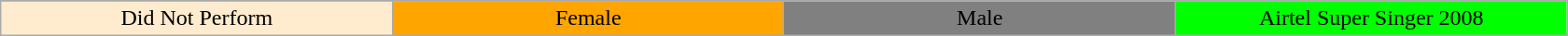<table class="wikitable" style="margin:1em auto; text-align:center;">
<tr>
</tr>
<tr>
<td style="background:#FFEBCD;" width="15%">Did Not Perform</td>
<td style="background:orange;foreground:white;" width="15%">Female</td>
<td style="background:gray;" width="15%">Male</td>
<td style="background:lime;" width="15%">Airtel Super Singer 2008</td>
</tr>
</table>
